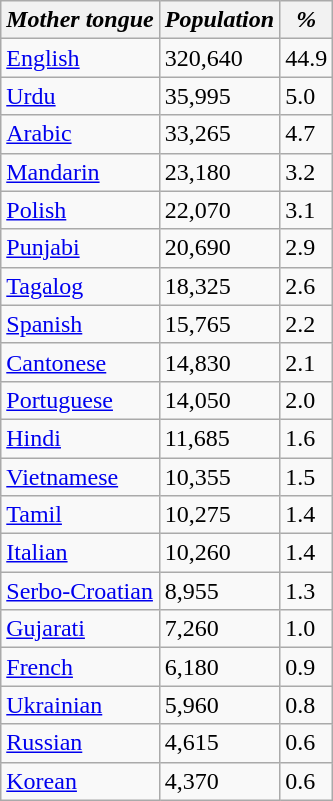<table class="wikitable">
<tr>
<th><em>Mother tongue</em></th>
<th><em>Population</em></th>
<th><em>%</em></th>
</tr>
<tr>
<td><a href='#'>English</a></td>
<td>320,640</td>
<td>44.9</td>
</tr>
<tr>
<td><a href='#'>Urdu</a></td>
<td>35,995</td>
<td>5.0</td>
</tr>
<tr>
<td><a href='#'>Arabic</a></td>
<td>33,265</td>
<td>4.7</td>
</tr>
<tr>
<td><a href='#'>Mandarin</a></td>
<td>23,180</td>
<td>3.2</td>
</tr>
<tr>
<td><a href='#'>Polish</a></td>
<td>22,070</td>
<td>3.1</td>
</tr>
<tr>
<td><a href='#'>Punjabi</a></td>
<td>20,690</td>
<td>2.9</td>
</tr>
<tr>
<td><a href='#'>Tagalog</a></td>
<td>18,325</td>
<td>2.6</td>
</tr>
<tr>
<td><a href='#'>Spanish</a></td>
<td>15,765</td>
<td>2.2</td>
</tr>
<tr>
<td><a href='#'>Cantonese</a></td>
<td>14,830</td>
<td>2.1</td>
</tr>
<tr>
<td><a href='#'>Portuguese</a></td>
<td>14,050</td>
<td>2.0</td>
</tr>
<tr>
<td><a href='#'>Hindi</a></td>
<td>11,685</td>
<td>1.6</td>
</tr>
<tr>
<td><a href='#'>Vietnamese</a></td>
<td>10,355</td>
<td>1.5</td>
</tr>
<tr>
<td><a href='#'>Tamil</a></td>
<td>10,275</td>
<td>1.4</td>
</tr>
<tr>
<td><a href='#'>Italian</a></td>
<td>10,260</td>
<td>1.4</td>
</tr>
<tr>
<td><a href='#'>Serbo-Croatian</a></td>
<td>8,955</td>
<td>1.3</td>
</tr>
<tr>
<td><a href='#'>Gujarati</a></td>
<td>7,260</td>
<td>1.0</td>
</tr>
<tr>
<td><a href='#'>French</a></td>
<td>6,180</td>
<td>0.9</td>
</tr>
<tr>
<td><a href='#'>Ukrainian</a></td>
<td>5,960</td>
<td>0.8</td>
</tr>
<tr>
<td><a href='#'>Russian</a></td>
<td>4,615</td>
<td>0.6</td>
</tr>
<tr>
<td><a href='#'>Korean</a></td>
<td>4,370</td>
<td>0.6</td>
</tr>
</table>
